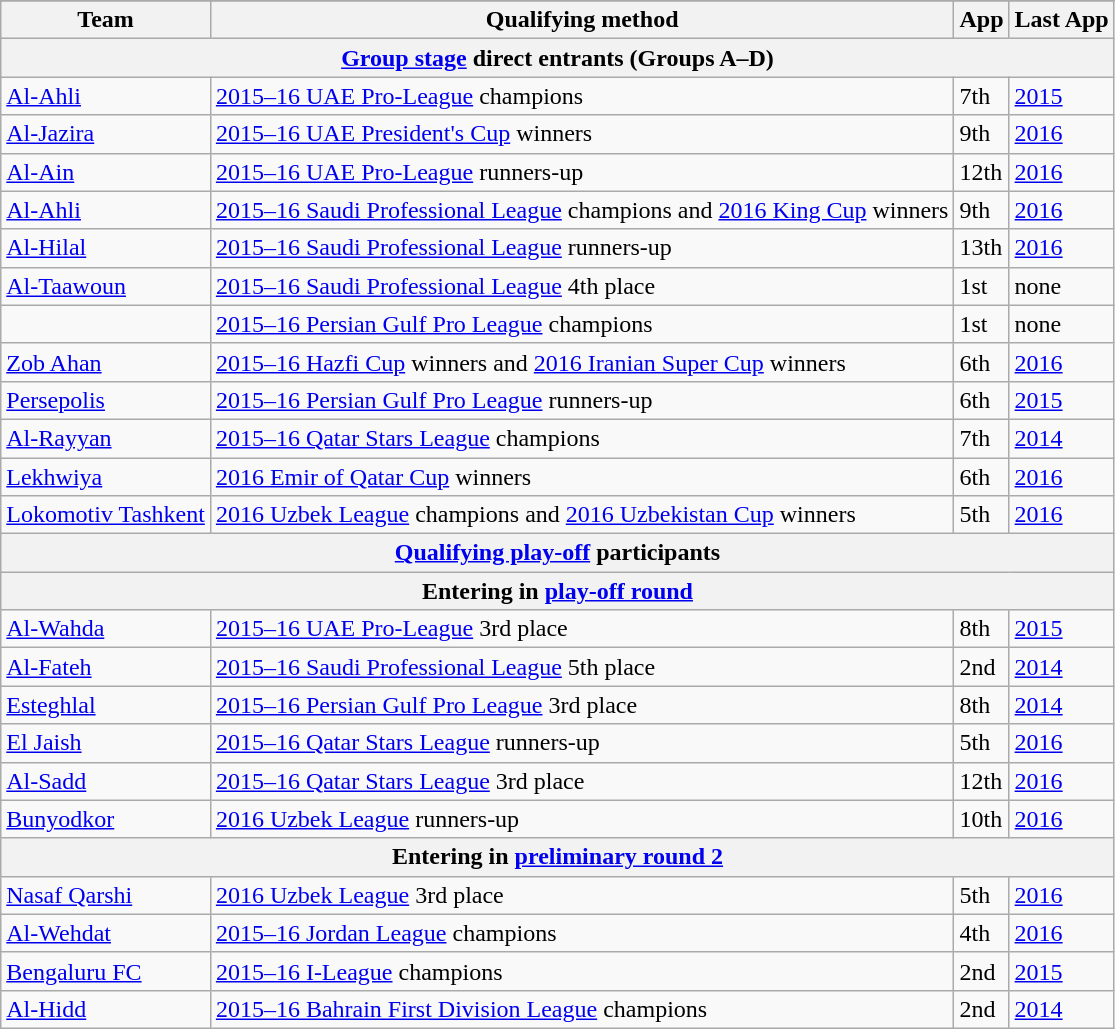<table class="wikitable">
<tr>
</tr>
<tr>
<th>Team</th>
<th>Qualifying method</th>
<th>App</th>
<th>Last App</th>
</tr>
<tr>
<th colspan=4><a href='#'>Group stage</a> direct entrants (Groups A–D)</th>
</tr>
<tr>
<td> <a href='#'>Al-Ahli</a></td>
<td><a href='#'>2015–16 UAE Pro-League</a> champions</td>
<td>7th</td>
<td><a href='#'>2015</a></td>
</tr>
<tr>
<td> <a href='#'>Al-Jazira</a></td>
<td><a href='#'>2015–16 UAE President's Cup</a> winners</td>
<td>9th</td>
<td><a href='#'>2016</a></td>
</tr>
<tr>
<td> <a href='#'>Al-Ain</a></td>
<td><a href='#'>2015–16 UAE Pro-League</a> runners-up</td>
<td>12th</td>
<td><a href='#'>2016</a></td>
</tr>
<tr>
<td> <a href='#'>Al-Ahli</a></td>
<td><a href='#'>2015–16 Saudi Professional League</a> champions and <a href='#'>2016 King Cup</a> winners</td>
<td>9th</td>
<td><a href='#'>2016</a></td>
</tr>
<tr>
<td> <a href='#'>Al-Hilal</a></td>
<td><a href='#'>2015–16 Saudi Professional League</a> runners-up</td>
<td>13th</td>
<td><a href='#'>2016</a></td>
</tr>
<tr>
<td> <a href='#'>Al-Taawoun</a></td>
<td><a href='#'>2015–16 Saudi Professional League</a> 4th place</td>
<td>1st</td>
<td>none</td>
</tr>
<tr>
<td></td>
<td><a href='#'>2015–16 Persian Gulf Pro League</a> champions</td>
<td>1st</td>
<td>none</td>
</tr>
<tr>
<td> <a href='#'>Zob Ahan</a></td>
<td><a href='#'>2015–16 Hazfi Cup</a> winners and <a href='#'>2016 Iranian Super Cup</a> winners</td>
<td>6th</td>
<td><a href='#'>2016</a></td>
</tr>
<tr>
<td> <a href='#'>Persepolis</a></td>
<td><a href='#'>2015–16 Persian Gulf Pro League</a> runners-up</td>
<td>6th</td>
<td><a href='#'>2015</a></td>
</tr>
<tr>
<td> <a href='#'>Al-Rayyan</a></td>
<td><a href='#'>2015–16 Qatar Stars League</a> champions</td>
<td>7th</td>
<td><a href='#'>2014</a></td>
</tr>
<tr>
<td> <a href='#'>Lekhwiya</a></td>
<td><a href='#'>2016 Emir of Qatar Cup</a> winners</td>
<td>6th</td>
<td><a href='#'>2016</a></td>
</tr>
<tr>
<td> <a href='#'>Lokomotiv Tashkent</a></td>
<td><a href='#'>2016 Uzbek League</a> champions and <a href='#'>2016 Uzbekistan Cup</a> winners</td>
<td>5th</td>
<td><a href='#'>2016</a></td>
</tr>
<tr>
<th colspan=4><a href='#'>Qualifying play-off</a> participants</th>
</tr>
<tr>
<th colspan=4>Entering in <a href='#'>play-off round</a></th>
</tr>
<tr>
<td> <a href='#'>Al-Wahda</a></td>
<td><a href='#'>2015–16 UAE Pro-League</a> 3rd place</td>
<td>8th</td>
<td><a href='#'>2015</a></td>
</tr>
<tr>
<td> <a href='#'>Al-Fateh</a></td>
<td><a href='#'>2015–16 Saudi Professional League</a> 5th place</td>
<td>2nd</td>
<td><a href='#'>2014</a></td>
</tr>
<tr>
<td> <a href='#'>Esteghlal</a></td>
<td><a href='#'>2015–16 Persian Gulf Pro League</a> 3rd place</td>
<td>8th</td>
<td><a href='#'>2014</a></td>
</tr>
<tr>
<td> <a href='#'>El Jaish</a></td>
<td><a href='#'>2015–16 Qatar Stars League</a> runners-up</td>
<td>5th</td>
<td><a href='#'>2016</a></td>
</tr>
<tr>
<td> <a href='#'>Al-Sadd</a></td>
<td><a href='#'>2015–16 Qatar Stars League</a> 3rd place</td>
<td>12th</td>
<td><a href='#'>2016</a></td>
</tr>
<tr>
<td> <a href='#'>Bunyodkor</a></td>
<td><a href='#'>2016 Uzbek League</a> runners-up</td>
<td>10th</td>
<td><a href='#'>2016</a></td>
</tr>
<tr>
<th colspan=4>Entering in <a href='#'>preliminary round 2</a></th>
</tr>
<tr>
<td> <a href='#'>Nasaf Qarshi</a></td>
<td><a href='#'>2016 Uzbek League</a> 3rd place</td>
<td>5th</td>
<td><a href='#'>2016</a></td>
</tr>
<tr>
<td> <a href='#'>Al-Wehdat</a></td>
<td><a href='#'>2015–16 Jordan League</a> champions</td>
<td>4th</td>
<td><a href='#'>2016</a></td>
</tr>
<tr>
<td> <a href='#'>Bengaluru FC</a></td>
<td><a href='#'>2015–16 I-League</a> champions</td>
<td>2nd</td>
<td><a href='#'>2015</a></td>
</tr>
<tr>
<td> <a href='#'>Al-Hidd</a></td>
<td><a href='#'>2015–16 Bahrain First Division League</a> champions</td>
<td>2nd</td>
<td><a href='#'>2014</a></td>
</tr>
</table>
